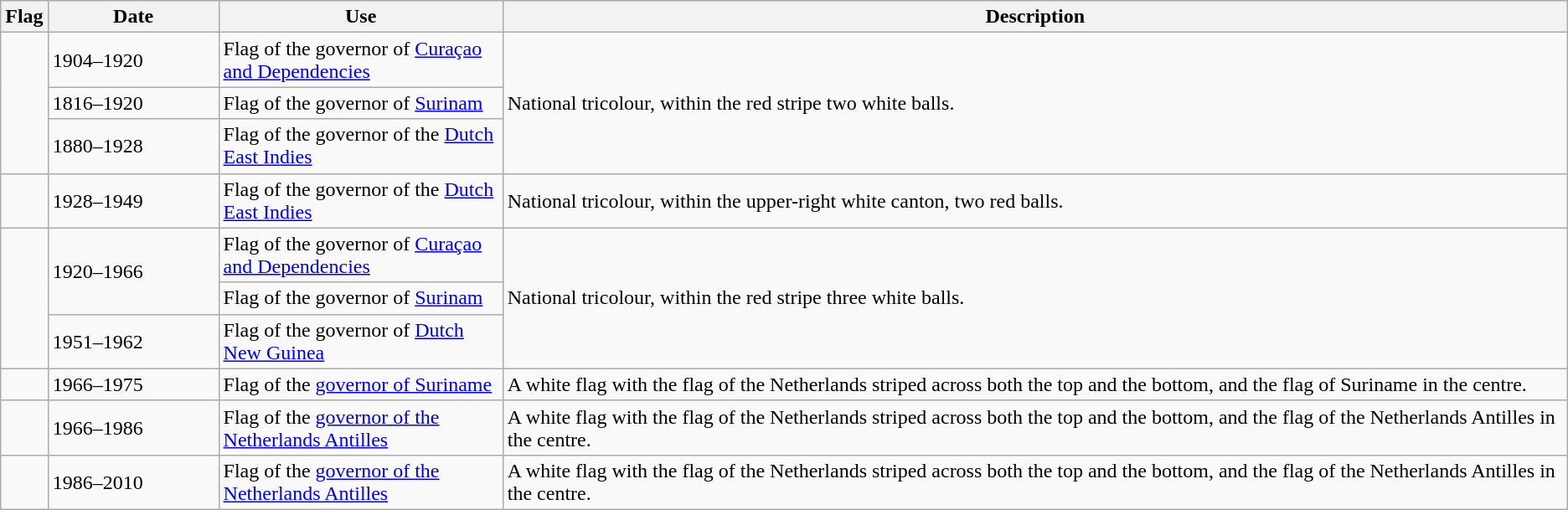<table class="wikitable">
<tr style="background:#efefef;">
<th>Flag</th>
<th style="width:150px;">Date</th>
<th style="width:250px;">Use</th>
<th style="width:1024px;">Description</th>
</tr>
<tr>
<td rowspan="3"></td>
<td>1904–1920</td>
<td>Flag of the governor of <a href='#'>Curaçao and Dependencies</a></td>
<td rowspan="3">National tricolour, within the red stripe two white balls.</td>
</tr>
<tr>
<td>1816–1920</td>
<td>Flag of the governor of <a href='#'>Surinam</a></td>
</tr>
<tr>
<td>1880–1928</td>
<td>Flag of the governor of the <a href='#'>Dutch East Indies</a></td>
</tr>
<tr>
<td></td>
<td>1928–1949</td>
<td>Flag of the governor of the <a href='#'>Dutch East Indies</a></td>
<td>National tricolour, within the upper-right white canton, two red balls.</td>
</tr>
<tr>
<td rowspan="3"></td>
<td rowspan="2">1920–1966</td>
<td>Flag of the governor of <a href='#'>Curaçao and Dependencies</a></td>
<td rowspan="3">National tricolour, within the red stripe three white balls.</td>
</tr>
<tr>
<td>Flag of the governor of <a href='#'>Surinam</a></td>
</tr>
<tr>
<td>1951–1962</td>
<td>Flag of the governor of <a href='#'>Dutch New Guinea</a></td>
</tr>
<tr>
<td></td>
<td>1966–1975</td>
<td>Flag of the <a href='#'>governor of Suriname</a></td>
<td>A white flag with the flag of the Netherlands striped across both the top and the bottom, and the flag of Suriname in the centre.</td>
</tr>
<tr>
<td></td>
<td>1966–1986</td>
<td>Flag of the <a href='#'>governor of the Netherlands Antilles</a></td>
<td>A white flag with the flag of the Netherlands striped across both the top and the bottom, and the flag of the Netherlands Antilles in the centre.</td>
</tr>
<tr>
<td></td>
<td>1986–2010</td>
<td>Flag of the <a href='#'>governor of the Netherlands Antilles</a></td>
<td>A white flag with the flag of the Netherlands striped across both the top and the bottom, and the flag of the Netherlands Antilles in the centre.</td>
</tr>
</table>
